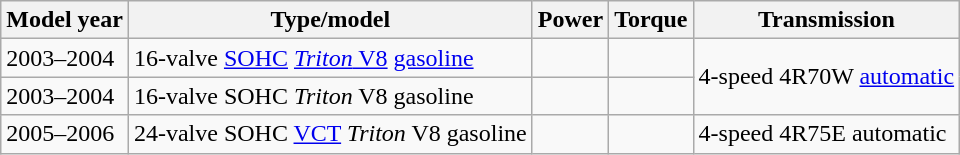<table class="wikitable">
<tr>
<th>Model year</th>
<th>Type/model</th>
<th>Power</th>
<th>Torque</th>
<th>Transmission</th>
</tr>
<tr>
<td>2003–2004</td>
<td> 16-valve <a href='#'>SOHC</a> <a href='#'><em>Triton</em> V8</a> <a href='#'>gasoline</a></td>
<td></td>
<td></td>
<td rowspan=2>4-speed 4R70W <a href='#'>automatic</a></td>
</tr>
<tr>
<td>2003–2004</td>
<td> 16-valve SOHC <em>Triton</em> V8 gasoline</td>
<td></td>
<td></td>
</tr>
<tr>
<td>2005–2006</td>
<td> 24-valve SOHC <a href='#'>VCT</a> <em>Triton</em> V8 gasoline</td>
<td></td>
<td></td>
<td>4-speed 4R75E automatic</td>
</tr>
</table>
